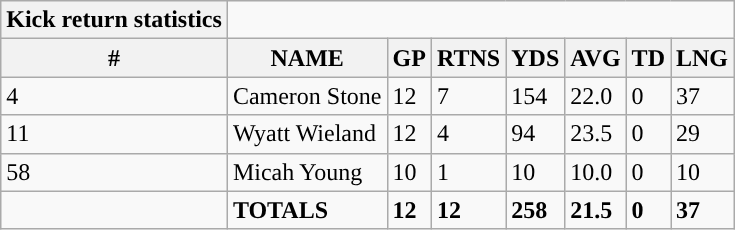<table class="wikitable collapsible">
<tr>
<th style="text-align:center; ">Kick return statistics</th>
</tr>
<tr>
<th>#</th>
<th>NAME</th>
<th>GP</th>
<th>RTNS</th>
<th>YDS</th>
<th>AVG</th>
<th>TD</th>
<th>LNG</th>
</tr>
<tr>
<td>4</td>
<td>Cameron Stone</td>
<td>12</td>
<td>7</td>
<td>154</td>
<td>22.0</td>
<td>0</td>
<td>37</td>
</tr>
<tr>
<td>11</td>
<td>Wyatt Wieland</td>
<td>12</td>
<td>4</td>
<td>94</td>
<td>23.5</td>
<td>0</td>
<td>29</td>
</tr>
<tr>
<td>58</td>
<td>Micah Young</td>
<td>10</td>
<td>1</td>
<td>10</td>
<td>10.0</td>
<td>0</td>
<td>10</td>
</tr>
<tr>
<td></td>
<td><strong>TOTALS</strong></td>
<td><strong>12</strong></td>
<td><strong>12</strong></td>
<td><strong>258</strong></td>
<td><strong>21.5</strong></td>
<td><strong>0</strong></td>
<td><strong>37</strong></td>
</tr>
</table>
